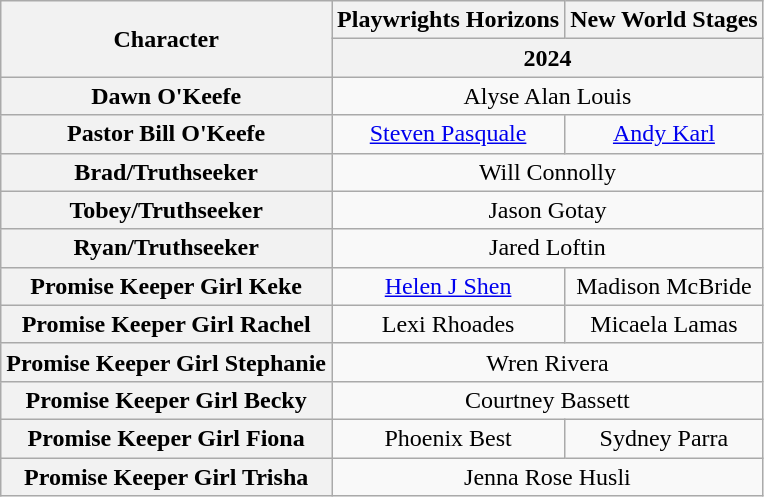<table class="wikitable">
<tr>
<th rowspan="2">Character</th>
<th>Playwrights Horizons </th>
<th>New World Stages </th>
</tr>
<tr>
<th colspan="2">2024</th>
</tr>
<tr>
<th>Dawn O'Keefe</th>
<td colspan="2" align="center">Alyse Alan Louis</td>
</tr>
<tr>
<th>Pastor Bill O'Keefe</th>
<td align="center"><a href='#'>Steven Pasquale</a></td>
<td align="center"><a href='#'>Andy Karl</a></td>
</tr>
<tr>
<th>Brad/Truthseeker</th>
<td colspan="2" align="center">Will Connolly</td>
</tr>
<tr>
<th>Tobey/Truthseeker</th>
<td colspan="2" align="center">Jason Gotay</td>
</tr>
<tr>
<th>Ryan/Truthseeker</th>
<td colspan="2" align="center">Jared Loftin</td>
</tr>
<tr>
<th>Promise Keeper Girl Keke</th>
<td align="center"><a href='#'>Helen J Shen</a></td>
<td align="center">Madison McBride</td>
</tr>
<tr>
<th>Promise Keeper Girl Rachel</th>
<td align="center">Lexi Rhoades</td>
<td align="center">Micaela Lamas</td>
</tr>
<tr>
<th>Promise Keeper Girl Stephanie</th>
<td colspan="2" align="center">Wren Rivera</td>
</tr>
<tr>
<th>Promise Keeper Girl Becky</th>
<td colspan="2" align="center">Courtney Bassett</td>
</tr>
<tr>
<th>Promise Keeper Girl Fiona</th>
<td align="center">Phoenix Best</td>
<td align="center">Sydney Parra</td>
</tr>
<tr>
<th>Promise Keeper Girl Trisha</th>
<td colspan="2" align="center">Jenna Rose Husli</td>
</tr>
</table>
